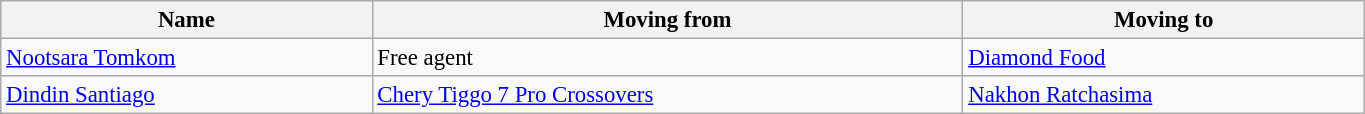<table class="wikitable sortable" style="width:72%; font-size:95%; ">
<tr>
<th>Name</th>
<th>Moving from</th>
<th>Moving to</th>
</tr>
<tr>
<td> <a href='#'>Nootsara Tomkom</a></td>
<td>Free agent</td>
<td> <a href='#'>Diamond Food</a></td>
</tr>
<tr>
<td> <a href='#'>Dindin Santiago</a></td>
<td> <a href='#'>Chery Tiggo 7 Pro Crossovers</a></td>
<td> <a href='#'>Nakhon Ratchasima</a></td>
</tr>
</table>
